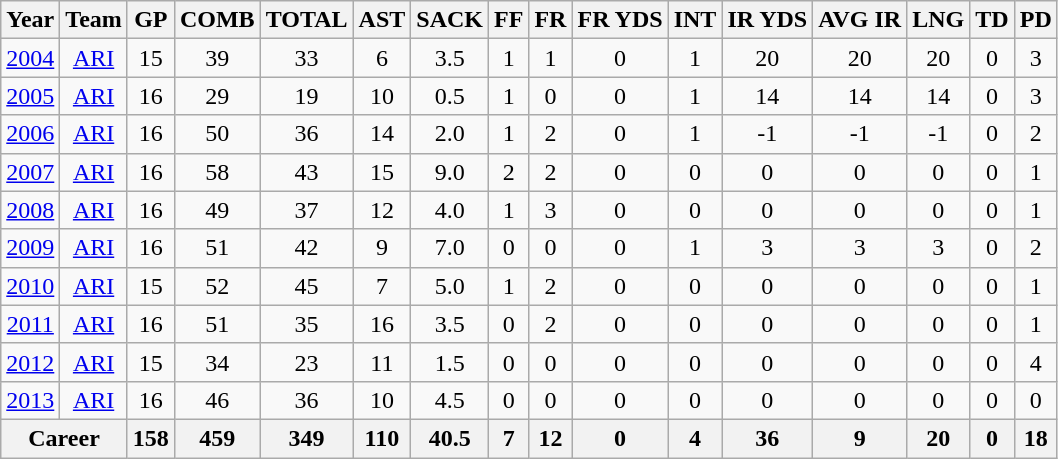<table class="wikitable" style="text-align:center">
<tr>
<th>Year</th>
<th>Team</th>
<th>GP</th>
<th>COMB</th>
<th>TOTAL</th>
<th>AST</th>
<th>SACK</th>
<th>FF</th>
<th>FR</th>
<th>FR YDS</th>
<th>INT</th>
<th>IR YDS</th>
<th>AVG IR</th>
<th>LNG</th>
<th>TD</th>
<th>PD</th>
</tr>
<tr>
<td><a href='#'>2004</a></td>
<td><a href='#'>ARI</a></td>
<td>15</td>
<td>39</td>
<td>33</td>
<td>6</td>
<td>3.5</td>
<td>1</td>
<td>1</td>
<td>0</td>
<td>1</td>
<td>20</td>
<td>20</td>
<td>20</td>
<td>0</td>
<td>3</td>
</tr>
<tr>
<td><a href='#'>2005</a></td>
<td><a href='#'>ARI</a></td>
<td>16</td>
<td>29</td>
<td>19</td>
<td>10</td>
<td>0.5</td>
<td>1</td>
<td>0</td>
<td>0</td>
<td>1</td>
<td>14</td>
<td>14</td>
<td>14</td>
<td>0</td>
<td>3</td>
</tr>
<tr>
<td><a href='#'>2006</a></td>
<td><a href='#'>ARI</a></td>
<td>16</td>
<td>50</td>
<td>36</td>
<td>14</td>
<td>2.0</td>
<td>1</td>
<td>2</td>
<td>0</td>
<td>1</td>
<td>-1</td>
<td>-1</td>
<td>-1</td>
<td>0</td>
<td>2</td>
</tr>
<tr>
<td><a href='#'>2007</a></td>
<td><a href='#'>ARI</a></td>
<td>16</td>
<td>58</td>
<td>43</td>
<td>15</td>
<td>9.0</td>
<td>2</td>
<td>2</td>
<td>0</td>
<td>0</td>
<td>0</td>
<td>0</td>
<td>0</td>
<td>0</td>
<td>1</td>
</tr>
<tr>
<td><a href='#'>2008</a></td>
<td><a href='#'>ARI</a></td>
<td>16</td>
<td>49</td>
<td>37</td>
<td>12</td>
<td>4.0</td>
<td>1</td>
<td>3</td>
<td>0</td>
<td>0</td>
<td>0</td>
<td>0</td>
<td>0</td>
<td>0</td>
<td>1</td>
</tr>
<tr>
<td><a href='#'>2009</a></td>
<td><a href='#'>ARI</a></td>
<td>16</td>
<td>51</td>
<td>42</td>
<td>9</td>
<td>7.0</td>
<td>0</td>
<td>0</td>
<td>0</td>
<td>1</td>
<td>3</td>
<td>3</td>
<td>3</td>
<td>0</td>
<td>2</td>
</tr>
<tr>
<td><a href='#'>2010</a></td>
<td><a href='#'>ARI</a></td>
<td>15</td>
<td>52</td>
<td>45</td>
<td>7</td>
<td>5.0</td>
<td>1</td>
<td>2</td>
<td>0</td>
<td>0</td>
<td>0</td>
<td>0</td>
<td>0</td>
<td>0</td>
<td>1</td>
</tr>
<tr>
<td><a href='#'>2011</a></td>
<td><a href='#'>ARI</a></td>
<td>16</td>
<td>51</td>
<td>35</td>
<td>16</td>
<td>3.5</td>
<td>0</td>
<td>2</td>
<td>0</td>
<td>0</td>
<td>0</td>
<td>0</td>
<td>0</td>
<td>0</td>
<td>1</td>
</tr>
<tr>
<td><a href='#'>2012</a></td>
<td><a href='#'>ARI</a></td>
<td>15</td>
<td>34</td>
<td>23</td>
<td>11</td>
<td>1.5</td>
<td>0</td>
<td>0</td>
<td>0</td>
<td>0</td>
<td>0</td>
<td>0</td>
<td>0</td>
<td>0</td>
<td>4</td>
</tr>
<tr>
<td><a href='#'>2013</a></td>
<td><a href='#'>ARI</a></td>
<td>16</td>
<td>46</td>
<td>36</td>
<td>10</td>
<td>4.5</td>
<td>0</td>
<td>0</td>
<td>0</td>
<td>0</td>
<td>0</td>
<td>0</td>
<td>0</td>
<td>0</td>
<td>0</td>
</tr>
<tr>
<th colspan="2">Career</th>
<th>158</th>
<th>459</th>
<th>349</th>
<th>110</th>
<th>40.5</th>
<th>7</th>
<th>12</th>
<th>0</th>
<th>4</th>
<th>36</th>
<th>9</th>
<th>20</th>
<th>0</th>
<th>18</th>
</tr>
</table>
